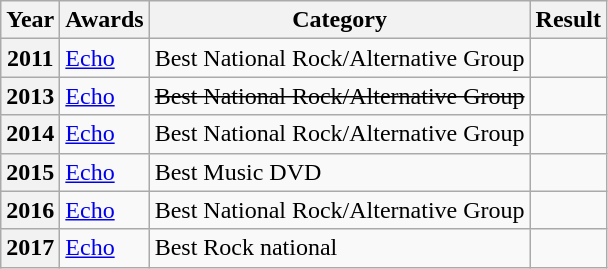<table class="wikitable">
<tr>
<th>Year</th>
<th>Awards</th>
<th>Category</th>
<th>Result</th>
</tr>
<tr>
<th>2011</th>
<td><a href='#'>Echo</a></td>
<td>Best National Rock/Alternative Group</td>
<td></td>
</tr>
<tr>
<th>2013</th>
<td><a href='#'>Echo</a></td>
<td><s>Best National Rock/Alternative Group</s></td>
<td></td>
</tr>
<tr>
<th>2014</th>
<td><a href='#'>Echo</a></td>
<td>Best National Rock/Alternative Group</td>
<td></td>
</tr>
<tr>
<th>2015</th>
<td><a href='#'>Echo</a></td>
<td>Best Music DVD</td>
<td></td>
</tr>
<tr>
<th>2016</th>
<td><a href='#'>Echo</a></td>
<td>Best National Rock/Alternative Group</td>
<td></td>
</tr>
<tr>
<th>2017</th>
<td><a href='#'>Echo</a></td>
<td>Best Rock national</td>
<td></td>
</tr>
</table>
